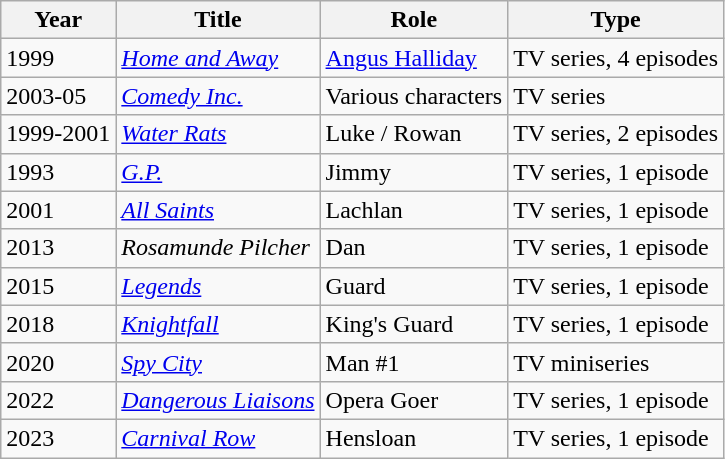<table class="wikitable">
<tr>
<th>Year</th>
<th>Title</th>
<th>Role</th>
<th>Type</th>
</tr>
<tr>
<td>1999</td>
<td><em><a href='#'>Home and Away</a></em></td>
<td><a href='#'>Angus Halliday</a></td>
<td>TV series, 4 episodes</td>
</tr>
<tr>
<td>2003-05</td>
<td><em><a href='#'>Comedy Inc.</a></em></td>
<td>Various characters</td>
<td>TV series</td>
</tr>
<tr>
<td>1999-2001</td>
<td><em><a href='#'>Water Rats</a></em></td>
<td>Luke / Rowan</td>
<td>TV series, 2 episodes</td>
</tr>
<tr>
<td>1993</td>
<td><em><a href='#'>G.P.</a></em></td>
<td>Jimmy</td>
<td>TV series, 1 episode</td>
</tr>
<tr>
<td>2001</td>
<td><em><a href='#'>All Saints</a></em></td>
<td>Lachlan</td>
<td>TV series, 1 episode</td>
</tr>
<tr>
<td>2013</td>
<td><em>Rosamunde Pilcher</em></td>
<td>Dan</td>
<td>TV series, 1 episode</td>
</tr>
<tr>
<td>2015</td>
<td><em><a href='#'>Legends</a></em></td>
<td>Guard</td>
<td>TV series, 1 episode</td>
</tr>
<tr>
<td>2018</td>
<td><em><a href='#'>Knightfall</a></em></td>
<td>King's Guard</td>
<td>TV series, 1 episode</td>
</tr>
<tr>
<td>2020</td>
<td><em><a href='#'>Spy City</a></em></td>
<td>Man #1</td>
<td>TV miniseries</td>
</tr>
<tr>
<td>2022</td>
<td><em><a href='#'>Dangerous Liaisons</a></em></td>
<td>Opera Goer</td>
<td>TV series, 1 episode</td>
</tr>
<tr>
<td>2023</td>
<td><em><a href='#'>Carnival Row</a></em></td>
<td>Hensloan</td>
<td>TV series, 1 episode</td>
</tr>
</table>
